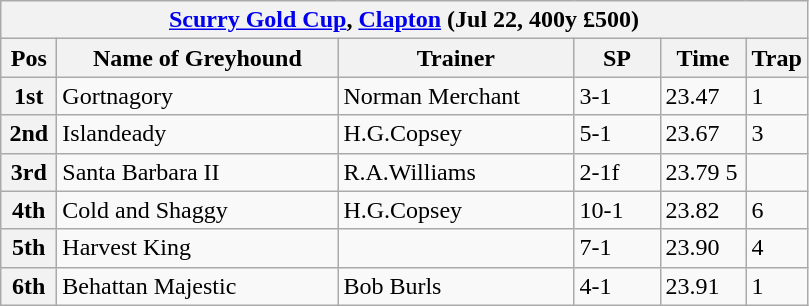<table class="wikitable">
<tr>
<th colspan="6"><a href='#'>Scurry Gold Cup</a>, <a href='#'>Clapton</a> (Jul 22, 400y £500)</th>
</tr>
<tr>
<th width=30>Pos</th>
<th width=180>Name of Greyhound</th>
<th width=150>Trainer</th>
<th width=50>SP</th>
<th width=50>Time</th>
<th width=30>Trap</th>
</tr>
<tr>
<th>1st</th>
<td>Gortnagory</td>
<td>Norman Merchant</td>
<td>3-1</td>
<td>23.47</td>
<td>1</td>
</tr>
<tr>
<th>2nd</th>
<td>Islandeady</td>
<td>H.G.Copsey</td>
<td>5-1</td>
<td>23.67</td>
<td>3</td>
</tr>
<tr>
<th>3rd</th>
<td>Santa Barbara II</td>
<td>R.A.Williams</td>
<td>2-1f</td>
<td>23.79	5</td>
</tr>
<tr>
<th>4th</th>
<td>Cold and Shaggy</td>
<td>H.G.Copsey</td>
<td>10-1</td>
<td>23.82</td>
<td>6</td>
</tr>
<tr>
<th>5th</th>
<td>Harvest King</td>
<td></td>
<td>7-1</td>
<td>23.90</td>
<td>4</td>
</tr>
<tr>
<th>6th</th>
<td>Behattan Majestic</td>
<td>Bob Burls</td>
<td>4-1</td>
<td>23.91</td>
<td>1</td>
</tr>
</table>
